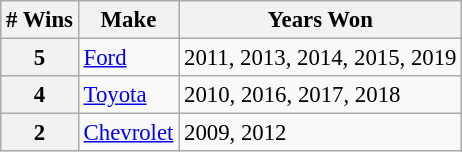<table class="wikitable" style="font-size: 95%;">
<tr>
<th># Wins</th>
<th>Make</th>
<th>Years Won</th>
</tr>
<tr>
<th>5</th>
<td> <a href='#'>Ford</a></td>
<td>2011, 2013, 2014, 2015, 2019</td>
</tr>
<tr>
<th>4</th>
<td> <a href='#'>Toyota</a></td>
<td>2010, 2016, 2017, 2018</td>
</tr>
<tr>
<th>2</th>
<td> <a href='#'>Chevrolet</a></td>
<td>2009, 2012</td>
</tr>
</table>
